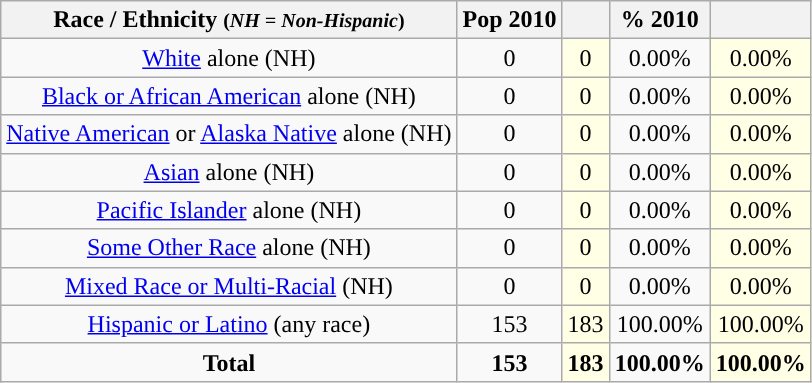<table class="wikitable" style="text-align:center;">
<tr>
<th>Race / Ethnicity <small>(<em>NH = Non-Hispanic</em>)</small></th>
<th>Pop 2010</th>
<th></th>
<th>% 2010</th>
<th></th>
</tr>
<tr>
<td><a href='#'>White</a> alone (NH)</td>
<td>0</td>
<td style='background: #ffffe6;'>0</td>
<td>0.00%</td>
<td style='background: #ffffe6;'>0.00%</td>
</tr>
<tr>
<td><a href='#'>Black or African American</a> alone (NH)</td>
<td>0</td>
<td style='background: #ffffe6;'>0</td>
<td>0.00%</td>
<td style='background: #ffffe6;'>0.00%</td>
</tr>
<tr>
<td><a href='#'>Native American</a> or <a href='#'>Alaska Native</a> alone (NH)</td>
<td>0</td>
<td style='background: #ffffe6;'>0</td>
<td>0.00%</td>
<td style='background: #ffffe6;'>0.00%</td>
</tr>
<tr>
<td><a href='#'>Asian</a> alone (NH)</td>
<td>0</td>
<td style='background: #ffffe6;'>0</td>
<td>0.00%</td>
<td style='background: #ffffe6;'>0.00%</td>
</tr>
<tr>
<td><a href='#'>Pacific Islander</a> alone (NH)</td>
<td>0</td>
<td style='background: #ffffe6;'>0</td>
<td>0.00%</td>
<td style='background: #ffffe6;'>0.00%</td>
</tr>
<tr>
<td><a href='#'>Some Other Race</a> alone (NH)</td>
<td>0</td>
<td style='background: #ffffe6;'>0</td>
<td>0.00%</td>
<td style='background: #ffffe6;'>0.00%</td>
</tr>
<tr>
<td><a href='#'>Mixed Race or Multi-Racial</a> (NH)</td>
<td>0</td>
<td style='background: #ffffe6;'>0</td>
<td>0.00%</td>
<td style='background: #ffffe6;'>0.00%</td>
</tr>
<tr>
<td><a href='#'>Hispanic or Latino</a> (any race)</td>
<td>153</td>
<td style='background: #ffffe6;'>183</td>
<td>100.00%</td>
<td style='background: #ffffe6;'>100.00%</td>
</tr>
<tr>
<td><strong>Total</strong></td>
<td><strong>153</strong></td>
<td style='background: #ffffe6;'><strong>183</strong></td>
<td><strong>100.00%</strong></td>
<td style='background: #ffffe6;'><strong>100.00%</strong></td>
</tr>
</table>
